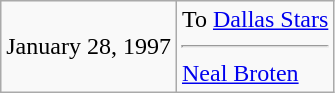<table class="wikitable">
<tr>
<td>January 28, 1997</td>
<td valign="top">To <a href='#'>Dallas Stars</a><hr><a href='#'>Neal Broten</a></td>
</tr>
</table>
